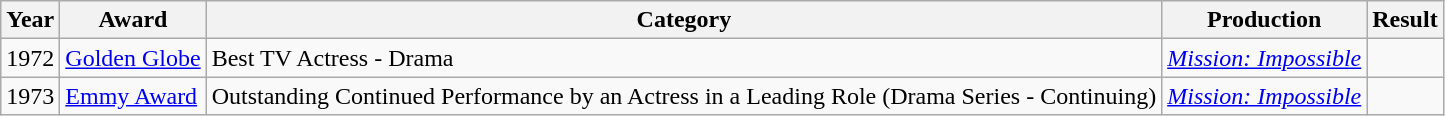<table class="wikitable sortable">
<tr>
<th>Year</th>
<th>Award</th>
<th>Category</th>
<th>Production</th>
<th>Result</th>
</tr>
<tr>
<td>1972</td>
<td><a href='#'>Golden Globe</a></td>
<td>Best TV Actress - Drama</td>
<td><em><a href='#'>Mission: Impossible</a></em></td>
<td></td>
</tr>
<tr>
<td>1973</td>
<td><a href='#'>Emmy Award</a></td>
<td>Outstanding Continued Performance by an Actress in a Leading Role (Drama Series - Continuing)</td>
<td><em><a href='#'>Mission: Impossible</a></em></td>
<td></td>
</tr>
</table>
